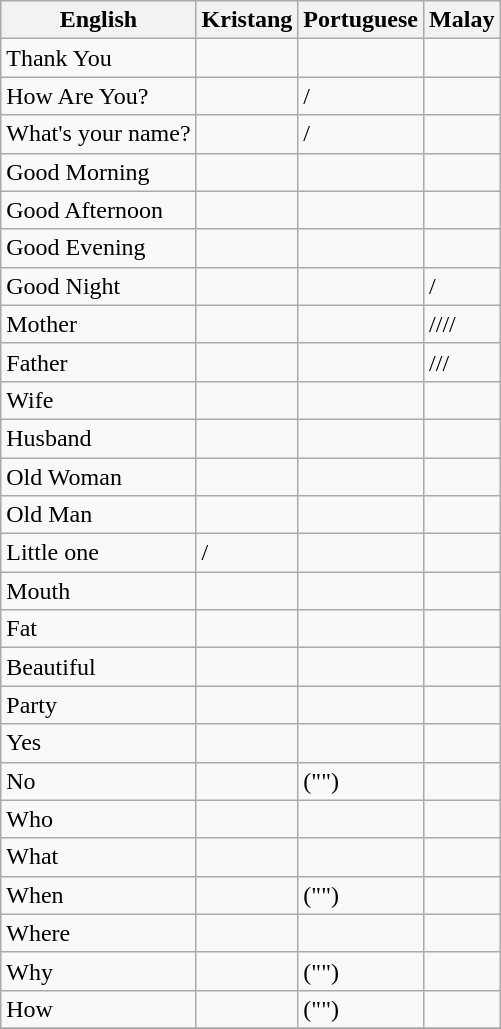<table class="wikitable">
<tr>
<th>English</th>
<th>Kristang</th>
<th>Portuguese</th>
<th>Malay</th>
</tr>
<tr>
<td>Thank You</td>
<td></td>
<td></td>
<td></td>
</tr>
<tr>
<td>How Are You?</td>
<td></td>
<td>/</td>
<td></td>
</tr>
<tr>
<td>What's your name?</td>
<td></td>
<td>/</td>
<td></td>
</tr>
<tr>
<td>Good Morning</td>
<td></td>
<td></td>
<td></td>
</tr>
<tr>
<td>Good Afternoon</td>
<td></td>
<td></td>
<td></td>
</tr>
<tr>
<td>Good Evening</td>
<td></td>
<td></td>
<td></td>
</tr>
<tr>
<td>Good Night</td>
<td></td>
<td></td>
<td>/</td>
</tr>
<tr>
<td>Mother</td>
<td></td>
<td></td>
<td>////</td>
</tr>
<tr>
<td>Father</td>
<td></td>
<td></td>
<td>///</td>
</tr>
<tr>
<td>Wife</td>
<td></td>
<td></td>
<td></td>
</tr>
<tr>
<td>Husband</td>
<td></td>
<td></td>
<td></td>
</tr>
<tr>
<td>Old Woman</td>
<td></td>
<td></td>
<td></td>
</tr>
<tr>
<td>Old Man</td>
<td></td>
<td></td>
<td></td>
</tr>
<tr>
<td>Little one</td>
<td>/</td>
<td></td>
<td></td>
</tr>
<tr>
<td>Mouth</td>
<td></td>
<td></td>
<td></td>
</tr>
<tr>
<td>Fat</td>
<td></td>
<td></td>
<td></td>
</tr>
<tr>
<td>Beautiful</td>
<td></td>
<td></td>
<td></td>
</tr>
<tr>
<td>Party</td>
<td></td>
<td></td>
<td></td>
</tr>
<tr>
<td>Yes</td>
<td></td>
<td></td>
<td></td>
</tr>
<tr>
<td>No</td>
<td></td>
<td> ("")</td>
<td></td>
</tr>
<tr>
<td>Who</td>
<td></td>
<td></td>
<td></td>
</tr>
<tr>
<td>What</td>
<td></td>
<td></td>
<td></td>
</tr>
<tr>
<td>When</td>
<td></td>
<td> ("")</td>
<td></td>
</tr>
<tr>
<td>Where</td>
<td></td>
<td></td>
<td></td>
</tr>
<tr>
<td>Why</td>
<td></td>
<td> ("")</td>
<td></td>
</tr>
<tr>
<td>How</td>
<td></td>
<td> ("")</td>
<td></td>
</tr>
<tr>
</tr>
</table>
